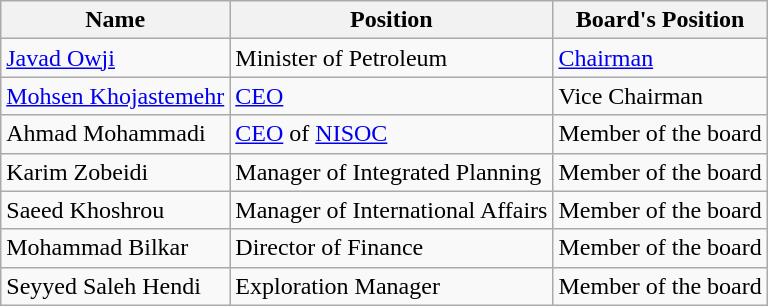<table class="wikitable">
<tr>
<th>Name</th>
<th>Position</th>
<th>Board's Position</th>
</tr>
<tr>
<td><a href='#'>Javad Owji</a></td>
<td>Minister of Petroleum</td>
<td><a href='#'>Chairman</a></td>
</tr>
<tr>
<td><a href='#'>Mohsen Khojastemehr</a></td>
<td><a href='#'>CEO</a></td>
<td>Vice Chairman</td>
</tr>
<tr>
<td>Ahmad Mohammadi</td>
<td><a href='#'>CEO</a> of <a href='#'>NISOC</a></td>
<td>Member of the board</td>
</tr>
<tr>
<td>Karim Zobeidi</td>
<td>Manager of Integrated Planning</td>
<td>Member of the board</td>
</tr>
<tr>
<td>Saeed Khoshrou</td>
<td>Manager of International Affairs</td>
<td>Member of the board</td>
</tr>
<tr>
<td>Mohammad Bilkar</td>
<td>Director of Finance</td>
<td>Member of the board</td>
</tr>
<tr>
<td>Seyyed Saleh Hendi</td>
<td>Exploration Manager</td>
<td>Member of the board</td>
</tr>
</table>
